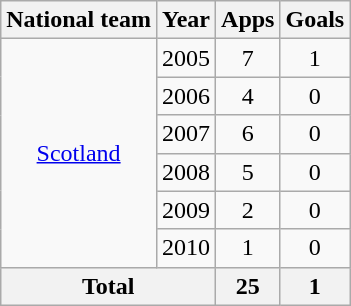<table class="wikitable" style="text-align:center">
<tr>
<th>National team</th>
<th>Year</th>
<th>Apps</th>
<th>Goals</th>
</tr>
<tr>
<td rowspan="6"><a href='#'>Scotland</a></td>
<td>2005</td>
<td>7</td>
<td>1</td>
</tr>
<tr>
<td>2006</td>
<td>4</td>
<td>0</td>
</tr>
<tr>
<td>2007</td>
<td>6</td>
<td>0</td>
</tr>
<tr>
<td>2008</td>
<td>5</td>
<td>0</td>
</tr>
<tr>
<td>2009</td>
<td>2</td>
<td>0</td>
</tr>
<tr>
<td>2010</td>
<td>1</td>
<td>0</td>
</tr>
<tr>
<th colspan="2">Total</th>
<th>25</th>
<th>1</th>
</tr>
</table>
